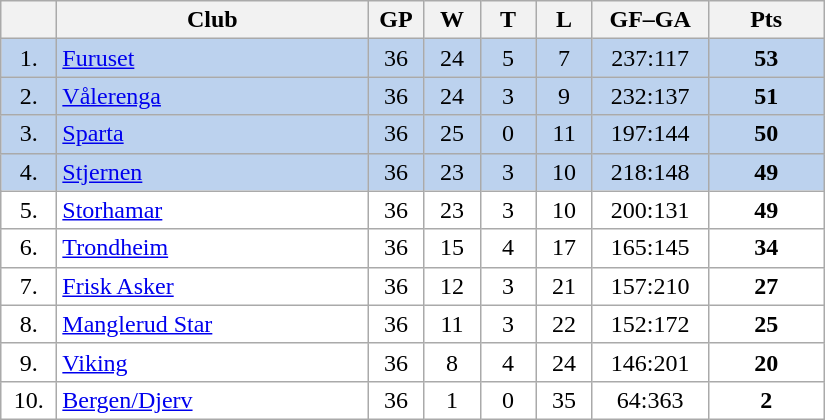<table class="wikitable">
<tr>
<th width="30"></th>
<th width="200">Club</th>
<th width="30">GP</th>
<th width="30">W</th>
<th width="30">T</th>
<th width="30">L</th>
<th width="70">GF–GA</th>
<th width="70">Pts</th>
</tr>
<tr bgcolor="#BCD2EE" align="center">
<td>1.</td>
<td align="left"><a href='#'>Furuset</a></td>
<td>36</td>
<td>24</td>
<td>5</td>
<td>7</td>
<td>237:117</td>
<td><strong>53</strong></td>
</tr>
<tr bgcolor="#BCD2EE" align="center">
<td>2.</td>
<td align="left"><a href='#'>Vålerenga</a></td>
<td>36</td>
<td>24</td>
<td>3</td>
<td>9</td>
<td>232:137</td>
<td><strong>51</strong></td>
</tr>
<tr bgcolor="#BCD2EE" align="center">
<td>3.</td>
<td align="left"><a href='#'>Sparta</a></td>
<td>36</td>
<td>25</td>
<td>0</td>
<td>11</td>
<td>197:144</td>
<td><strong>50</strong></td>
</tr>
<tr bgcolor="#BCD2EE" align="center">
<td>4.</td>
<td align="left"><a href='#'>Stjernen</a></td>
<td>36</td>
<td>23</td>
<td>3</td>
<td>10</td>
<td>218:148</td>
<td><strong>49</strong></td>
</tr>
<tr bgcolor="#FFFFFF" align="center">
<td>5.</td>
<td align="left"><a href='#'>Storhamar</a></td>
<td>36</td>
<td>23</td>
<td>3</td>
<td>10</td>
<td>200:131</td>
<td><strong>49</strong></td>
</tr>
<tr bgcolor="#FFFFFF" align="center">
<td>6.</td>
<td align="left"><a href='#'>Trondheim</a></td>
<td>36</td>
<td>15</td>
<td>4</td>
<td>17</td>
<td>165:145</td>
<td><strong>34</strong></td>
</tr>
<tr bgcolor="#FFFFFF" align="center">
<td>7.</td>
<td align="left"><a href='#'>Frisk Asker</a></td>
<td>36</td>
<td>12</td>
<td>3</td>
<td>21</td>
<td>157:210</td>
<td><strong>27</strong></td>
</tr>
<tr bgcolor="#FFFFFF" align="center">
<td>8.</td>
<td align="left"><a href='#'>Manglerud Star</a></td>
<td>36</td>
<td>11</td>
<td>3</td>
<td>22</td>
<td>152:172</td>
<td><strong>25</strong></td>
</tr>
<tr bgcolor="#FFFFFF" align="center">
<td>9.</td>
<td align="left"><a href='#'>Viking</a></td>
<td>36</td>
<td>8</td>
<td>4</td>
<td>24</td>
<td>146:201</td>
<td><strong>20</strong></td>
</tr>
<tr bgcolor="#FFFFFF" align="center">
<td>10.</td>
<td align="left"><a href='#'>Bergen/Djerv</a></td>
<td>36</td>
<td>1</td>
<td>0</td>
<td>35</td>
<td>64:363</td>
<td><strong>2</strong></td>
</tr>
</table>
